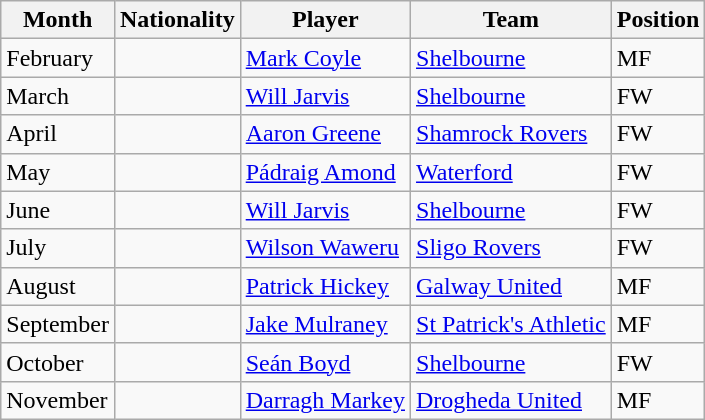<table class="wikitable sortable">
<tr>
<th>Month</th>
<th>Nationality</th>
<th>Player</th>
<th>Team</th>
<th>Position</th>
</tr>
<tr>
<td>February</td>
<td></td>
<td><a href='#'>Mark Coyle</a></td>
<td><a href='#'>Shelbourne</a></td>
<td>MF</td>
</tr>
<tr>
<td>March</td>
<td></td>
<td><a href='#'>Will Jarvis</a></td>
<td><a href='#'>Shelbourne</a></td>
<td>FW</td>
</tr>
<tr>
<td>April</td>
<td></td>
<td><a href='#'>Aaron Greene</a></td>
<td><a href='#'>Shamrock Rovers</a></td>
<td>FW</td>
</tr>
<tr>
<td>May</td>
<td></td>
<td><a href='#'>Pádraig Amond</a></td>
<td><a href='#'>Waterford</a></td>
<td>FW</td>
</tr>
<tr>
<td>June</td>
<td></td>
<td><a href='#'>Will Jarvis</a></td>
<td><a href='#'>Shelbourne</a></td>
<td>FW</td>
</tr>
<tr>
<td>July</td>
<td></td>
<td><a href='#'>Wilson Waweru</a></td>
<td><a href='#'>Sligo Rovers</a></td>
<td>FW</td>
</tr>
<tr>
<td>August</td>
<td></td>
<td><a href='#'>Patrick Hickey</a></td>
<td><a href='#'>Galway United</a></td>
<td>MF</td>
</tr>
<tr>
<td>September</td>
<td></td>
<td><a href='#'>Jake Mulraney</a></td>
<td><a href='#'>St Patrick's Athletic</a></td>
<td>MF</td>
</tr>
<tr>
<td>October</td>
<td></td>
<td><a href='#'>Seán Boyd</a></td>
<td><a href='#'>Shelbourne</a></td>
<td>FW</td>
</tr>
<tr>
<td>November</td>
<td></td>
<td><a href='#'>Darragh Markey</a></td>
<td><a href='#'>Drogheda United</a></td>
<td>MF</td>
</tr>
</table>
